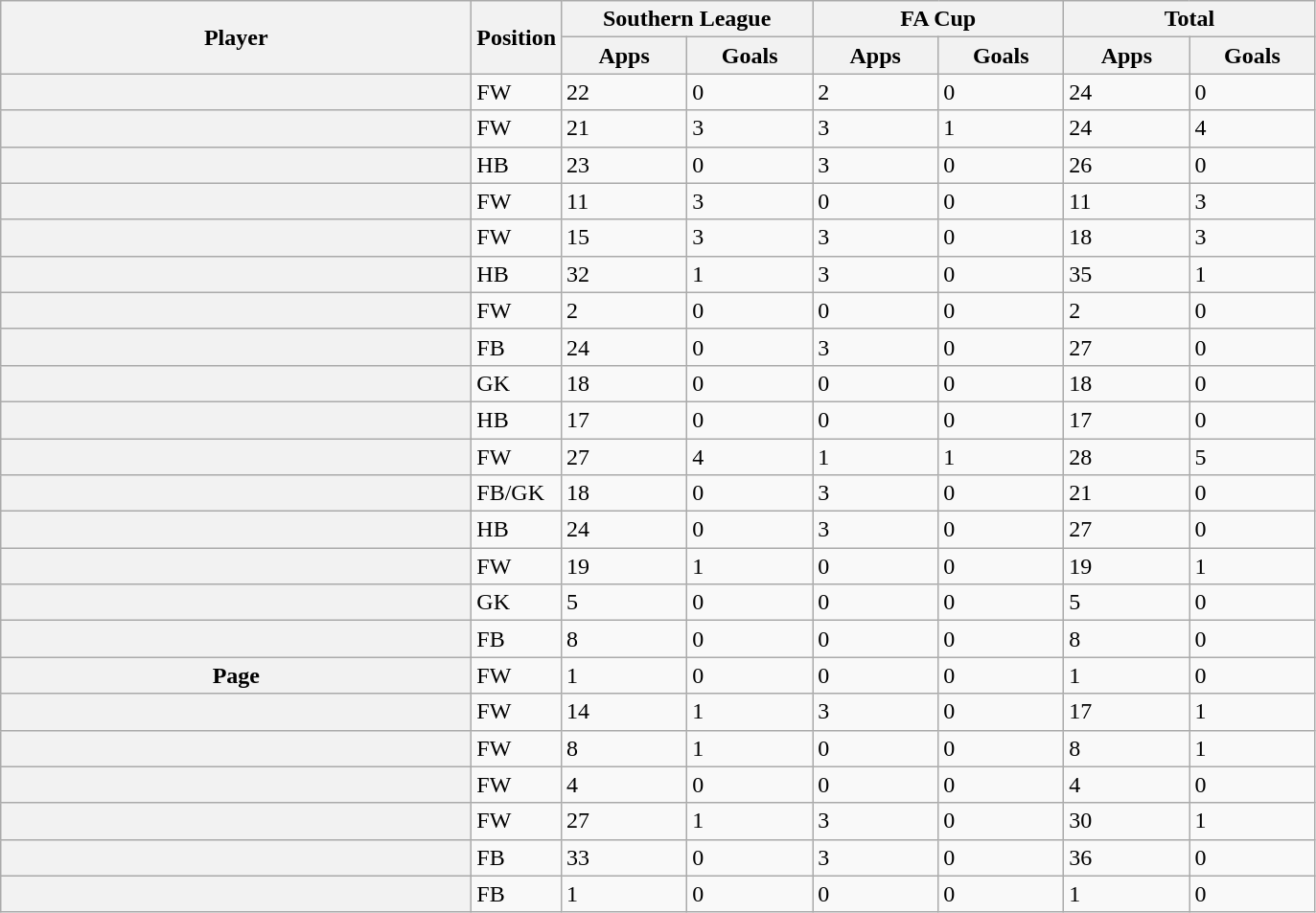<table class="wikitable plainrowheaders sortable">
<tr>
<th rowspan=2 style="width:20em"scope=col>Player</th>
<th rowspan=2>Position</th>
<th colspan=2 style="width:10em"scope=col>Southern League</th>
<th colspan=2 style="width:10em"scope=col>FA Cup</th>
<th colspan=2 style="width:10em"scope=col>Total</th>
</tr>
<tr>
<th style="width:5em">Apps</th>
<th style="width:5em">Goals</th>
<th style="width:5em">Apps</th>
<th style="width:5em">Goals</th>
<th style="width:5em">Apps</th>
<th style="width:5em">Goals</th>
</tr>
<tr>
<th scope=row></th>
<td>FW</td>
<td>22</td>
<td>0</td>
<td>2</td>
<td>0</td>
<td>24</td>
<td>0</td>
</tr>
<tr>
<th scope=row></th>
<td>FW</td>
<td>21</td>
<td>3</td>
<td>3</td>
<td>1</td>
<td>24</td>
<td>4</td>
</tr>
<tr>
<th scope=row></th>
<td>HB</td>
<td>23</td>
<td>0</td>
<td>3</td>
<td>0</td>
<td>26</td>
<td>0</td>
</tr>
<tr>
<th scope=row></th>
<td>FW</td>
<td>11</td>
<td>3</td>
<td>0</td>
<td>0</td>
<td>11</td>
<td>3</td>
</tr>
<tr>
<th scope=row></th>
<td>FW</td>
<td>15</td>
<td>3</td>
<td>3</td>
<td>0</td>
<td>18</td>
<td>3</td>
</tr>
<tr>
<th scope=row></th>
<td>HB</td>
<td>32</td>
<td>1</td>
<td>3</td>
<td>0</td>
<td>35</td>
<td>1</td>
</tr>
<tr>
<th scope=row></th>
<td>FW</td>
<td>2</td>
<td>0</td>
<td>0</td>
<td>0</td>
<td>2</td>
<td>0</td>
</tr>
<tr>
<th scope=row></th>
<td>FB</td>
<td>24</td>
<td>0</td>
<td>3</td>
<td>0</td>
<td>27</td>
<td>0</td>
</tr>
<tr>
<th scope=row></th>
<td>GK</td>
<td>18</td>
<td>0</td>
<td>0</td>
<td>0</td>
<td>18</td>
<td>0</td>
</tr>
<tr>
<th scope=row></th>
<td>HB</td>
<td>17</td>
<td>0</td>
<td>0</td>
<td>0</td>
<td>17</td>
<td>0</td>
</tr>
<tr>
<th scope=row></th>
<td>FW</td>
<td>27</td>
<td>4</td>
<td>1</td>
<td>1</td>
<td>28</td>
<td>5</td>
</tr>
<tr>
<th scope=row></th>
<td>FB/GK</td>
<td>18</td>
<td>0</td>
<td>3</td>
<td>0</td>
<td>21</td>
<td>0</td>
</tr>
<tr>
<th scope=row></th>
<td>HB</td>
<td>24</td>
<td>0</td>
<td>3</td>
<td>0</td>
<td>27</td>
<td>0</td>
</tr>
<tr>
<th scope=row></th>
<td>FW</td>
<td>19</td>
<td>1</td>
<td>0</td>
<td>0</td>
<td>19</td>
<td>1</td>
</tr>
<tr>
<th scope=row></th>
<td>GK</td>
<td>5</td>
<td>0</td>
<td>0</td>
<td>0</td>
<td>5</td>
<td>0</td>
</tr>
<tr>
<th scope=row></th>
<td>FB</td>
<td>8</td>
<td>0</td>
<td>0</td>
<td>0</td>
<td>8</td>
<td>0</td>
</tr>
<tr>
<th scope=row>Page</th>
<td>FW</td>
<td>1</td>
<td>0</td>
<td>0</td>
<td>0</td>
<td>1</td>
<td>0</td>
</tr>
<tr>
<th scope=row></th>
<td>FW</td>
<td>14</td>
<td>1</td>
<td>3</td>
<td>0</td>
<td>17</td>
<td>1</td>
</tr>
<tr>
<th scope=row></th>
<td>FW</td>
<td>8</td>
<td>1</td>
<td>0</td>
<td>0</td>
<td>8</td>
<td>1</td>
</tr>
<tr>
<th scope=row></th>
<td>FW</td>
<td>4</td>
<td>0</td>
<td>0</td>
<td>0</td>
<td>4</td>
<td>0</td>
</tr>
<tr>
<th scope=row></th>
<td>FW</td>
<td>27</td>
<td>1</td>
<td>3</td>
<td>0</td>
<td>30</td>
<td>1</td>
</tr>
<tr>
<th scope=row></th>
<td>FB</td>
<td>33</td>
<td>0</td>
<td>3</td>
<td>0</td>
<td>36</td>
<td>0</td>
</tr>
<tr>
<th scope=row></th>
<td>FB</td>
<td>1</td>
<td>0</td>
<td>0</td>
<td>0</td>
<td>1</td>
<td>0</td>
</tr>
</table>
